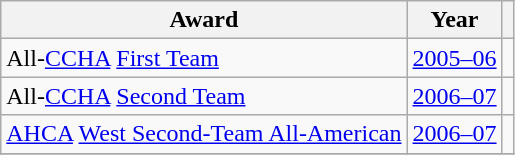<table class="wikitable">
<tr>
<th>Award</th>
<th>Year</th>
<th></th>
</tr>
<tr>
<td>All-<a href='#'>CCHA</a> <a href='#'>First Team</a></td>
<td><a href='#'>2005–06</a></td>
<td></td>
</tr>
<tr>
<td>All-<a href='#'>CCHA</a> <a href='#'>Second Team</a></td>
<td><a href='#'>2006–07</a></td>
<td></td>
</tr>
<tr>
<td><a href='#'>AHCA</a> <a href='#'>West Second-Team All-American</a></td>
<td><a href='#'>2006–07</a></td>
<td></td>
</tr>
<tr>
</tr>
</table>
